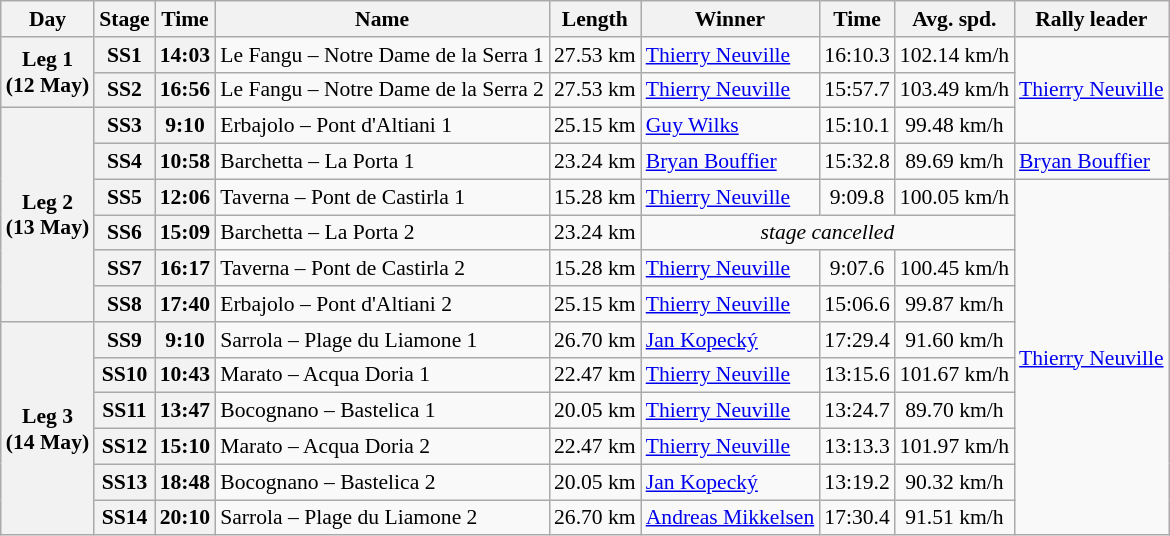<table class="wikitable" style="text-align: center; font-size: 90%; max-width: 950px;">
<tr>
<th>Day</th>
<th>Stage</th>
<th>Time</th>
<th>Name</th>
<th>Length</th>
<th>Winner</th>
<th>Time</th>
<th>Avg. spd.</th>
<th>Rally leader</th>
</tr>
<tr>
<th rowspan="2">Leg 1<br>(12 May)</th>
<th>SS1</th>
<th>14:03</th>
<td align=left>Le Fangu – Notre Dame de la Serra 1</td>
<td>27.53 km</td>
<td align=left> <a href='#'>Thierry Neuville</a></td>
<td>16:10.3</td>
<td>102.14 km/h</td>
<td align=left rowspan=3> <a href='#'>Thierry Neuville</a></td>
</tr>
<tr>
<th>SS2</th>
<th>16:56</th>
<td align=left>Le Fangu – Notre Dame de la Serra 2</td>
<td>27.53 km</td>
<td align=left> <a href='#'>Thierry Neuville</a></td>
<td>15:57.7</td>
<td>103.49 km/h</td>
</tr>
<tr>
<th rowspan="6">Leg 2<br>(13 May)</th>
<th>SS3</th>
<th>9:10</th>
<td align=left>Erbajolo – Pont d'Altiani 1</td>
<td>25.15 km</td>
<td align=left> <a href='#'>Guy Wilks</a></td>
<td>15:10.1</td>
<td>99.48 km/h</td>
</tr>
<tr>
<th>SS4</th>
<th>10:58</th>
<td align=left>Barchetta – La Porta 1</td>
<td>23.24 km</td>
<td align=left> <a href='#'>Bryan Bouffier</a></td>
<td>15:32.8</td>
<td>89.69 km/h</td>
<td align=left> <a href='#'>Bryan Bouffier</a></td>
</tr>
<tr>
<th>SS5</th>
<th>12:06</th>
<td align=left>Taverna – Pont de Castirla 1</td>
<td>15.28 km</td>
<td align=left> <a href='#'>Thierry Neuville</a></td>
<td>9:09.8</td>
<td>100.05 km/h</td>
<td align=left rowspan=10> <a href='#'>Thierry Neuville</a></td>
</tr>
<tr>
<th>SS6</th>
<th>15:09</th>
<td align=left>Barchetta – La Porta 2</td>
<td>23.24 km</td>
<td colspan=3 align=center><em>stage cancelled</em></td>
</tr>
<tr>
<th>SS7</th>
<th>16:17</th>
<td align=left>Taverna – Pont de Castirla 2</td>
<td>15.28 km</td>
<td align=left> <a href='#'>Thierry Neuville</a></td>
<td>9:07.6</td>
<td>100.45 km/h</td>
</tr>
<tr>
<th>SS8</th>
<th>17:40</th>
<td align=left>Erbajolo – Pont d'Altiani 2</td>
<td>25.15 km</td>
<td align=left> <a href='#'>Thierry Neuville</a></td>
<td>15:06.6</td>
<td>99.87 km/h</td>
</tr>
<tr>
<th rowspan="6">Leg 3<br>(14 May)</th>
<th>SS9</th>
<th>9:10</th>
<td align=left>Sarrola – Plage du Liamone 1</td>
<td>26.70 km</td>
<td align=left> <a href='#'>Jan Kopecký</a></td>
<td>17:29.4</td>
<td>91.60 km/h</td>
</tr>
<tr>
<th>SS10</th>
<th>10:43</th>
<td align=left>Marato – Acqua Doria 1</td>
<td>22.47 km</td>
<td align=left> <a href='#'>Thierry Neuville</a></td>
<td>13:15.6</td>
<td>101.67 km/h</td>
</tr>
<tr>
<th>SS11</th>
<th>13:47</th>
<td align=left>Bocognano – Bastelica 1</td>
<td>20.05 km</td>
<td align=left> <a href='#'>Thierry Neuville</a></td>
<td>13:24.7</td>
<td>89.70 km/h</td>
</tr>
<tr>
<th>SS12</th>
<th>15:10</th>
<td align=left>Marato – Acqua Doria 2</td>
<td>22.47 km</td>
<td align=left> <a href='#'>Thierry Neuville</a></td>
<td>13:13.3</td>
<td>101.97 km/h</td>
</tr>
<tr>
<th>SS13</th>
<th>18:48</th>
<td align=left>Bocognano – Bastelica 2</td>
<td>20.05 km</td>
<td align=left> <a href='#'>Jan Kopecký</a></td>
<td>13:19.2</td>
<td>90.32 km/h</td>
</tr>
<tr>
<th>SS14</th>
<th>20:10</th>
<td align=left>Sarrola – Plage du Liamone 2</td>
<td>26.70 km</td>
<td align=left> <a href='#'>Andreas Mikkelsen</a></td>
<td>17:30.4</td>
<td>91.51 km/h</td>
</tr>
</table>
